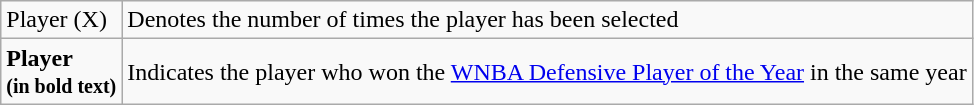<table class="wikitable sortable">
<tr>
<td>Player (X)</td>
<td>Denotes the number of times the player has been selected</td>
</tr>
<tr>
<td><strong>Player<br><small>(in bold text)</small></strong></td>
<td>Indicates the player who won the <a href='#'>WNBA Defensive Player of the Year</a> in the same year</td>
</tr>
</table>
